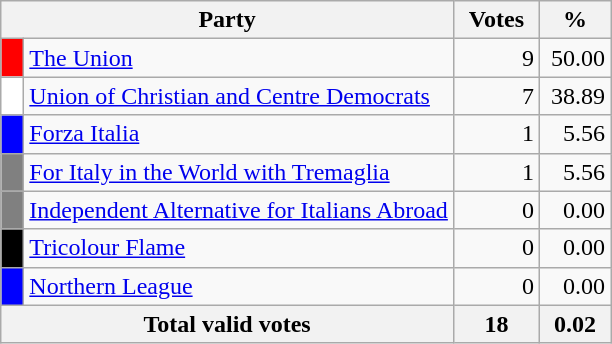<table class="wikitable">
<tr>
<th colspan="2" style="width: 130px">Party</th>
<th style="width: 50px">Votes</th>
<th style="width: 40px">%</th>
</tr>
<tr>
<td style="background-color:red">  </td>
<td style="text-align: left"><a href='#'>The Union</a></td>
<td style="text-align: right">9</td>
<td style="text-align: right">50.00</td>
</tr>
<tr>
<td style="background-color:white">  </td>
<td style="text-align: left"><a href='#'>Union of Christian and Centre Democrats</a></td>
<td align="right">7</td>
<td align="right">38.89</td>
</tr>
<tr>
<td style="background-color:blue">  </td>
<td style="text-align: left"><a href='#'>Forza Italia</a></td>
<td style="text-align: right">1</td>
<td style="text-align: right">5.56</td>
</tr>
<tr>
<td style="background-color:grey">  </td>
<td style="text-align: left"><a href='#'>For Italy in the World with Tremaglia</a></td>
<td align="right">1</td>
<td align="right">5.56</td>
</tr>
<tr>
<td style="background-color:grey">  </td>
<td style="text-align: left"><a href='#'>Independent Alternative for Italians Abroad</a></td>
<td align="right">0</td>
<td align="right">0.00</td>
</tr>
<tr>
<td style="background-color:black">  </td>
<td style="text-align: left"><a href='#'>Tricolour Flame</a></td>
<td align="right">0</td>
<td align="right">0.00</td>
</tr>
<tr>
<td style="background-color:blue">  </td>
<td style="text-align: left"><a href='#'>Northern League</a></td>
<td align="right">0</td>
<td align="right">0.00</td>
</tr>
<tr bgcolor="white">
<th align="right" colspan=2>Total valid votes</th>
<th align="right">18</th>
<th align="right">0.02</th>
</tr>
</table>
